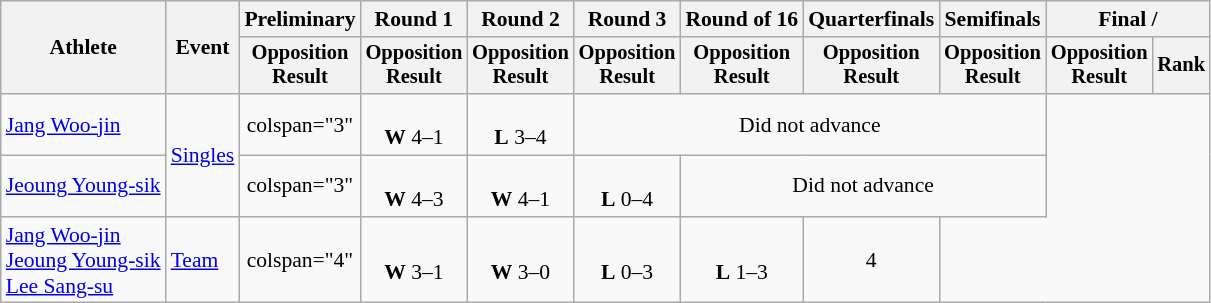<table class="wikitable" style="font-size:90%; text-align:center">
<tr>
<th rowspan="2">Athlete</th>
<th rowspan="2">Event</th>
<th>Preliminary</th>
<th>Round 1</th>
<th>Round 2</th>
<th>Round 3</th>
<th>Round of 16</th>
<th>Quarterfinals</th>
<th>Semifinals</th>
<th colspan="2">Final / </th>
</tr>
<tr style="font-size:95%">
<th>Opposition<br>Result</th>
<th>Opposition<br>Result</th>
<th>Opposition<br>Result</th>
<th>Opposition<br>Result</th>
<th>Opposition<br>Result</th>
<th>Opposition<br>Result</th>
<th>Opposition<br>Result</th>
<th>Opposition<br>Result</th>
<th>Rank</th>
</tr>
<tr>
<td style="text-align:left"><a href='#'>Jang Woo-jin</a></td>
<td rowspan="2" style="text-align:left"><a href='#'>Singles</a></td>
<td>colspan="3" </td>
<td><br> <strong>W</strong> 4–1</td>
<td><br> <strong>L</strong> 3–4</td>
<td colspan="4">Did not advance</td>
</tr>
<tr>
<td style="text-align:left"><a href='#'>Jeoung Young-sik</a></td>
<td>colspan="3" </td>
<td><br> <strong>W</strong> 4–3</td>
<td><br> <strong>W</strong> 4–1</td>
<td><br> <strong>L</strong> 0–4</td>
<td colspan="3">Did not advance</td>
</tr>
<tr>
<td style="text-align:left"><a href='#'>Jang Woo-jin</a><br><a href='#'>Jeoung Young-sik</a><br><a href='#'>Lee Sang-su</a></td>
<td style="text-align:left"><a href='#'>Team</a></td>
<td>colspan="4" </td>
<td><br><strong>W</strong> 3–1</td>
<td><br><strong>W</strong> 3–0</td>
<td><br><strong>L</strong> 0–3</td>
<td><br><strong>L</strong> 1–3</td>
<td>4</td>
</tr>
</table>
